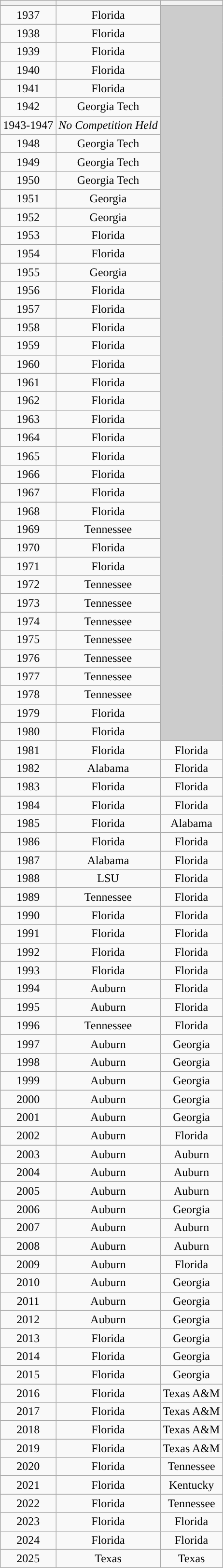<table class="wikitable" style="text-align: center;">
<tr>
<th></th>
<th></th>
<th></th>
</tr>
<tr>
<td>1937</td>
<td>Florida</td>
<td bgcolor="#cccccc" rowspan="40"></td>
</tr>
<tr>
<td>1938</td>
<td>Florida</td>
</tr>
<tr>
<td>1939</td>
<td>Florida</td>
</tr>
<tr>
<td>1940</td>
<td>Florida</td>
</tr>
<tr>
<td>1941</td>
<td>Florida</td>
</tr>
<tr>
<td>1942</td>
<td>Georgia Tech</td>
</tr>
<tr>
<td>1943-1947</td>
<td><em>No Competition Held</em></td>
</tr>
<tr>
<td>1948</td>
<td>Georgia Tech</td>
</tr>
<tr>
<td>1949</td>
<td>Georgia Tech</td>
</tr>
<tr>
<td>1950</td>
<td>Georgia Tech</td>
</tr>
<tr>
<td>1951</td>
<td>Georgia</td>
</tr>
<tr>
<td>1952</td>
<td>Georgia</td>
</tr>
<tr>
<td>1953</td>
<td>Florida</td>
</tr>
<tr>
<td>1954</td>
<td>Florida</td>
</tr>
<tr>
<td>1955</td>
<td>Georgia</td>
</tr>
<tr>
<td>1956</td>
<td>Florida</td>
</tr>
<tr>
<td>1957</td>
<td>Florida</td>
</tr>
<tr>
<td>1958</td>
<td>Florida</td>
</tr>
<tr>
<td>1959</td>
<td>Florida</td>
</tr>
<tr>
<td>1960</td>
<td>Florida</td>
</tr>
<tr>
<td>1961</td>
<td>Florida</td>
</tr>
<tr>
<td>1962</td>
<td>Florida</td>
</tr>
<tr>
<td>1963</td>
<td>Florida</td>
</tr>
<tr>
<td>1964</td>
<td>Florida</td>
</tr>
<tr>
<td>1965</td>
<td>Florida</td>
</tr>
<tr>
<td>1966</td>
<td>Florida</td>
</tr>
<tr>
<td>1967</td>
<td>Florida</td>
</tr>
<tr>
<td>1968</td>
<td>Florida</td>
</tr>
<tr>
<td>1969</td>
<td>Tennessee</td>
</tr>
<tr>
<td>1970</td>
<td>Florida</td>
</tr>
<tr>
<td>1971</td>
<td>Florida</td>
</tr>
<tr>
<td>1972</td>
<td>Tennessee</td>
</tr>
<tr>
<td>1973</td>
<td>Tennessee</td>
</tr>
<tr>
<td>1974</td>
<td>Tennessee</td>
</tr>
<tr>
<td>1975</td>
<td>Tennessee</td>
</tr>
<tr>
<td>1976</td>
<td>Tennessee</td>
</tr>
<tr>
<td>1977</td>
<td>Tennessee</td>
</tr>
<tr>
<td>1978</td>
<td>Tennessee</td>
</tr>
<tr>
<td>1979</td>
<td>Florida</td>
</tr>
<tr>
<td>1980</td>
<td>Florida</td>
</tr>
<tr>
<td>1981</td>
<td>Florida</td>
<td>Florida</td>
</tr>
<tr>
<td>1982</td>
<td>Alabama</td>
<td>Florida</td>
</tr>
<tr>
<td>1983</td>
<td>Florida</td>
<td>Florida</td>
</tr>
<tr>
<td>1984</td>
<td>Florida</td>
<td>Florida</td>
</tr>
<tr>
<td>1985</td>
<td>Florida</td>
<td>Alabama</td>
</tr>
<tr>
<td>1986</td>
<td>Florida</td>
<td>Florida</td>
</tr>
<tr>
<td>1987</td>
<td>Alabama</td>
<td>Florida</td>
</tr>
<tr>
<td>1988</td>
<td>LSU</td>
<td>Florida</td>
</tr>
<tr>
<td>1989</td>
<td>Tennessee</td>
<td>Florida</td>
</tr>
<tr>
<td>1990</td>
<td>Florida</td>
<td>Florida</td>
</tr>
<tr>
<td>1991</td>
<td>Florida</td>
<td>Florida</td>
</tr>
<tr>
<td>1992</td>
<td>Florida</td>
<td>Florida</td>
</tr>
<tr>
<td>1993</td>
<td>Florida</td>
<td>Florida</td>
</tr>
<tr>
<td>1994</td>
<td>Auburn</td>
<td>Florida</td>
</tr>
<tr>
<td>1995</td>
<td>Auburn</td>
<td>Florida</td>
</tr>
<tr>
<td>1996</td>
<td>Tennessee</td>
<td>Florida</td>
</tr>
<tr>
<td>1997</td>
<td>Auburn</td>
<td>Georgia</td>
</tr>
<tr>
<td>1998</td>
<td>Auburn</td>
<td>Georgia</td>
</tr>
<tr>
<td>1999</td>
<td>Auburn</td>
<td>Georgia</td>
</tr>
<tr>
<td>2000</td>
<td>Auburn</td>
<td>Georgia</td>
</tr>
<tr>
<td>2001</td>
<td>Auburn</td>
<td>Georgia</td>
</tr>
<tr>
<td>2002</td>
<td>Auburn</td>
<td>Florida</td>
</tr>
<tr>
<td>2003</td>
<td>Auburn</td>
<td>Auburn</td>
</tr>
<tr>
<td>2004</td>
<td>Auburn</td>
<td>Auburn</td>
</tr>
<tr>
<td>2005</td>
<td>Auburn</td>
<td>Auburn</td>
</tr>
<tr>
<td>2006</td>
<td>Auburn</td>
<td>Georgia</td>
</tr>
<tr>
<td>2007</td>
<td>Auburn</td>
<td>Auburn</td>
</tr>
<tr>
<td>2008</td>
<td>Auburn</td>
<td>Auburn</td>
</tr>
<tr>
<td>2009</td>
<td>Auburn</td>
<td>Florida</td>
</tr>
<tr>
<td>2010</td>
<td>Auburn</td>
<td>Georgia</td>
</tr>
<tr>
<td>2011</td>
<td>Auburn</td>
<td>Georgia</td>
</tr>
<tr>
<td>2012</td>
<td>Auburn</td>
<td>Georgia</td>
</tr>
<tr>
<td>2013</td>
<td>Florida</td>
<td>Georgia</td>
</tr>
<tr>
<td>2014</td>
<td>Florida</td>
<td>Georgia</td>
</tr>
<tr>
<td>2015</td>
<td>Florida</td>
<td>Georgia</td>
</tr>
<tr>
<td>2016</td>
<td>Florida</td>
<td>Texas A&M</td>
</tr>
<tr>
<td>2017</td>
<td>Florida</td>
<td>Texas A&M</td>
</tr>
<tr>
<td>2018</td>
<td>Florida</td>
<td>Texas A&M</td>
</tr>
<tr>
<td>2019</td>
<td>Florida</td>
<td>Texas A&M</td>
</tr>
<tr>
<td>2020</td>
<td>Florida</td>
<td>Tennessee</td>
</tr>
<tr>
<td>2021</td>
<td>Florida</td>
<td>Kentucky</td>
</tr>
<tr>
<td>2022</td>
<td>Florida</td>
<td>Tennessee</td>
</tr>
<tr>
<td>2023</td>
<td>Florida</td>
<td>Florida</td>
</tr>
<tr>
<td>2024</td>
<td>Florida</td>
<td>Florida</td>
</tr>
<tr>
<td>2025</td>
<td>Texas</td>
<td>Texas</td>
</tr>
</table>
